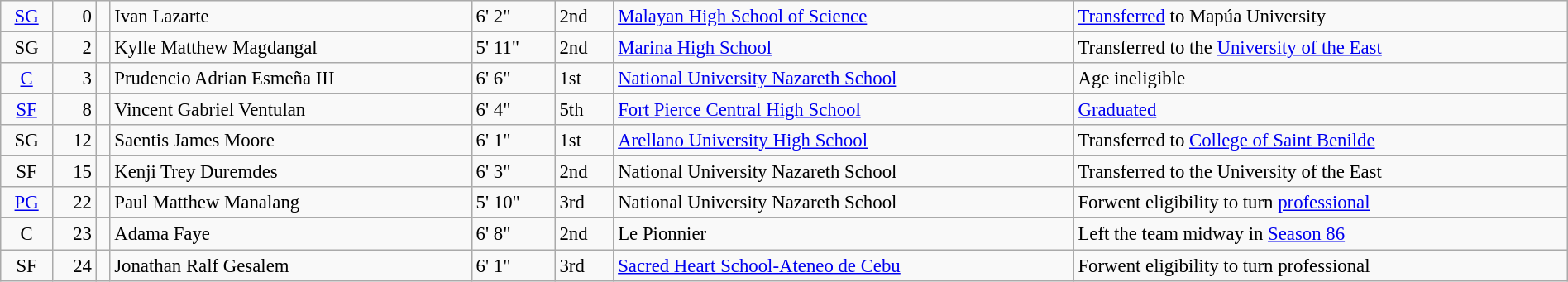<table class=wikitable width=100% style=font-size:95%>
<tr>
<td align=center><a href='#'>SG</a></td>
<td align=right>0</td>
<td></td>
<td>Ivan Lazarte</td>
<td>6' 2"</td>
<td>2nd</td>
<td><a href='#'>Malayan High School of Science</a></td>
<td><a href='#'>Transferred</a> to Mapúa University</td>
</tr>
<tr>
<td align=center>SG</td>
<td align=right>2</td>
<td></td>
<td>Kylle Matthew Magdangal</td>
<td>5' 11"</td>
<td>2nd</td>
<td><a href='#'>Marina High School</a></td>
<td>Transferred to the <a href='#'>University of the East</a></td>
</tr>
<tr>
<td align=center><a href='#'>C</a></td>
<td align=right>3</td>
<td></td>
<td>Prudencio Adrian Esmeña III</td>
<td>6' 6"</td>
<td>1st</td>
<td><a href='#'>National University Nazareth School</a></td>
<td>Age ineligible</td>
</tr>
<tr>
<td align=center><a href='#'>SF</a></td>
<td align=right>8</td>
<td></td>
<td>Vincent Gabriel Ventulan</td>
<td>6' 4"</td>
<td>5th</td>
<td><a href='#'>Fort Pierce Central High School</a></td>
<td><a href='#'>Graduated</a></td>
</tr>
<tr>
<td align=center>SG</td>
<td align=right>12</td>
<td></td>
<td>Saentis James Moore</td>
<td>6' 1"</td>
<td>1st</td>
<td><a href='#'>Arellano University High School</a></td>
<td>Transferred to <a href='#'>College of Saint Benilde</a></td>
</tr>
<tr>
<td align=center>SF</td>
<td align=right>15</td>
<td></td>
<td>Kenji Trey Duremdes</td>
<td>6' 3"</td>
<td>2nd</td>
<td>National University Nazareth School</td>
<td>Transferred to the University of the East</td>
</tr>
<tr>
<td align=center><a href='#'>PG</a></td>
<td align=right>22</td>
<td></td>
<td>Paul Matthew Manalang</td>
<td>5' 10"</td>
<td>3rd</td>
<td>National University Nazareth School</td>
<td>Forwent eligibility to turn <a href='#'>professional</a></td>
</tr>
<tr>
<td align=center>C</td>
<td align=right>23</td>
<td></td>
<td>Adama Faye</td>
<td>6' 8"</td>
<td>2nd</td>
<td>Le Pionnier</td>
<td>Left the team midway in <a href='#'>Season 86</a></td>
</tr>
<tr>
<td align=center>SF</td>
<td align=right>24</td>
<td></td>
<td>Jonathan Ralf Gesalem</td>
<td>6' 1"</td>
<td>3rd</td>
<td><a href='#'>Sacred Heart School-Ateneo de Cebu</a></td>
<td>Forwent eligibility to turn professional</td>
</tr>
</table>
